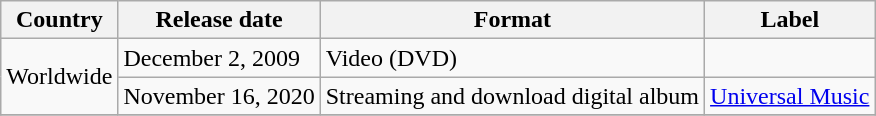<table class="wikitable">
<tr>
<th>Country</th>
<th>Release date</th>
<th>Format</th>
<th>Label</th>
</tr>
<tr>
<td rowspan="2">Worldwide</td>
<td>December 2, 2009</td>
<td>Video (DVD)</td>
<td></td>
</tr>
<tr>
<td>November 16, 2020</td>
<td>Streaming and download digital album</td>
<td><a href='#'>Universal Music</a></td>
</tr>
<tr>
</tr>
</table>
